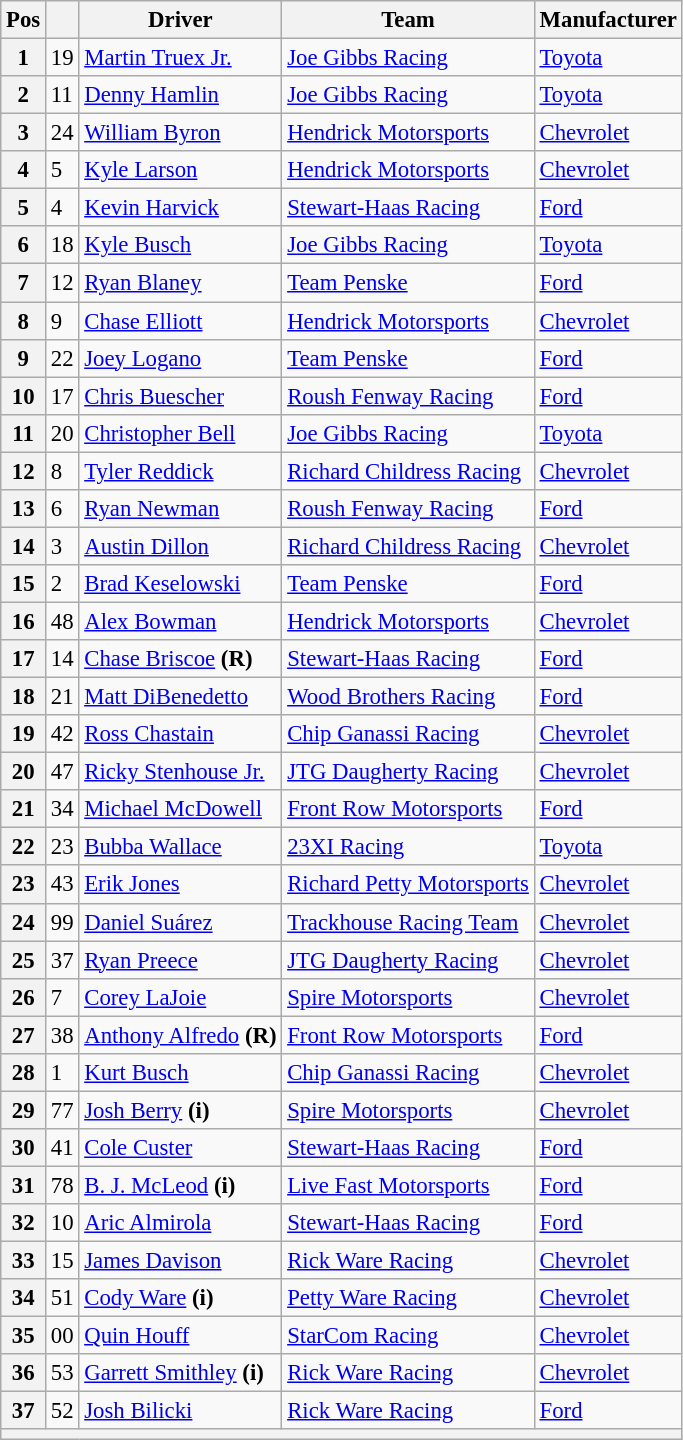<table class="wikitable" style="font-size:95%">
<tr>
<th>Pos</th>
<th></th>
<th>Driver</th>
<th>Team</th>
<th>Manufacturer</th>
</tr>
<tr>
<th>1</th>
<td>19</td>
<td><a href='#'>Martin Truex Jr.</a></td>
<td><a href='#'>Joe Gibbs Racing</a></td>
<td><a href='#'>Toyota</a></td>
</tr>
<tr>
<th>2</th>
<td>11</td>
<td><a href='#'>Denny Hamlin</a></td>
<td><a href='#'>Joe Gibbs Racing</a></td>
<td><a href='#'>Toyota</a></td>
</tr>
<tr>
<th>3</th>
<td>24</td>
<td><a href='#'>William Byron</a></td>
<td><a href='#'>Hendrick Motorsports</a></td>
<td><a href='#'>Chevrolet</a></td>
</tr>
<tr>
<th>4</th>
<td>5</td>
<td><a href='#'>Kyle Larson</a></td>
<td><a href='#'>Hendrick Motorsports</a></td>
<td><a href='#'>Chevrolet</a></td>
</tr>
<tr>
<th>5</th>
<td>4</td>
<td><a href='#'>Kevin Harvick</a></td>
<td><a href='#'>Stewart-Haas Racing</a></td>
<td><a href='#'>Ford</a></td>
</tr>
<tr>
<th>6</th>
<td>18</td>
<td><a href='#'>Kyle Busch</a></td>
<td><a href='#'>Joe Gibbs Racing</a></td>
<td><a href='#'>Toyota</a></td>
</tr>
<tr>
<th>7</th>
<td>12</td>
<td><a href='#'>Ryan Blaney</a></td>
<td><a href='#'>Team Penske</a></td>
<td><a href='#'>Ford</a></td>
</tr>
<tr>
<th>8</th>
<td>9</td>
<td><a href='#'>Chase Elliott</a></td>
<td><a href='#'>Hendrick Motorsports</a></td>
<td><a href='#'>Chevrolet</a></td>
</tr>
<tr>
<th>9</th>
<td>22</td>
<td><a href='#'>Joey Logano</a></td>
<td><a href='#'>Team Penske</a></td>
<td><a href='#'>Ford</a></td>
</tr>
<tr>
<th>10</th>
<td>17</td>
<td><a href='#'>Chris Buescher</a></td>
<td><a href='#'>Roush Fenway Racing</a></td>
<td><a href='#'>Ford</a></td>
</tr>
<tr>
<th>11</th>
<td>20</td>
<td><a href='#'>Christopher Bell</a></td>
<td><a href='#'>Joe Gibbs Racing</a></td>
<td><a href='#'>Toyota</a></td>
</tr>
<tr>
<th>12</th>
<td>8</td>
<td><a href='#'>Tyler Reddick</a></td>
<td><a href='#'>Richard Childress Racing</a></td>
<td><a href='#'>Chevrolet</a></td>
</tr>
<tr>
<th>13</th>
<td>6</td>
<td><a href='#'>Ryan Newman</a></td>
<td><a href='#'>Roush Fenway Racing</a></td>
<td><a href='#'>Ford</a></td>
</tr>
<tr>
<th>14</th>
<td>3</td>
<td><a href='#'>Austin Dillon</a></td>
<td><a href='#'>Richard Childress Racing</a></td>
<td><a href='#'>Chevrolet</a></td>
</tr>
<tr>
<th>15</th>
<td>2</td>
<td><a href='#'>Brad Keselowski</a></td>
<td><a href='#'>Team Penske</a></td>
<td><a href='#'>Ford</a></td>
</tr>
<tr>
<th>16</th>
<td>48</td>
<td><a href='#'>Alex Bowman</a></td>
<td><a href='#'>Hendrick Motorsports</a></td>
<td><a href='#'>Chevrolet</a></td>
</tr>
<tr>
<th>17</th>
<td>14</td>
<td><a href='#'>Chase Briscoe</a> <strong>(R)</strong></td>
<td><a href='#'>Stewart-Haas Racing</a></td>
<td><a href='#'>Ford</a></td>
</tr>
<tr>
<th>18</th>
<td>21</td>
<td><a href='#'>Matt DiBenedetto</a></td>
<td><a href='#'>Wood Brothers Racing</a></td>
<td><a href='#'>Ford</a></td>
</tr>
<tr>
<th>19</th>
<td>42</td>
<td><a href='#'>Ross Chastain</a></td>
<td><a href='#'>Chip Ganassi Racing</a></td>
<td><a href='#'>Chevrolet</a></td>
</tr>
<tr>
<th>20</th>
<td>47</td>
<td><a href='#'>Ricky Stenhouse Jr.</a></td>
<td><a href='#'>JTG Daugherty Racing</a></td>
<td><a href='#'>Chevrolet</a></td>
</tr>
<tr>
<th>21</th>
<td>34</td>
<td><a href='#'>Michael McDowell</a></td>
<td><a href='#'>Front Row Motorsports</a></td>
<td><a href='#'>Ford</a></td>
</tr>
<tr>
<th>22</th>
<td>23</td>
<td><a href='#'>Bubba Wallace</a></td>
<td><a href='#'>23XI Racing</a></td>
<td><a href='#'>Toyota</a></td>
</tr>
<tr>
<th>23</th>
<td>43</td>
<td><a href='#'>Erik Jones</a></td>
<td><a href='#'>Richard Petty Motorsports</a></td>
<td><a href='#'>Chevrolet</a></td>
</tr>
<tr>
<th>24</th>
<td>99</td>
<td><a href='#'>Daniel Suárez</a></td>
<td><a href='#'>Trackhouse Racing Team</a></td>
<td><a href='#'>Chevrolet</a></td>
</tr>
<tr>
<th>25</th>
<td>37</td>
<td><a href='#'>Ryan Preece</a></td>
<td><a href='#'>JTG Daugherty Racing</a></td>
<td><a href='#'>Chevrolet</a></td>
</tr>
<tr>
<th>26</th>
<td>7</td>
<td><a href='#'>Corey LaJoie</a></td>
<td><a href='#'>Spire Motorsports</a></td>
<td><a href='#'>Chevrolet</a></td>
</tr>
<tr>
<th>27</th>
<td>38</td>
<td><a href='#'>Anthony Alfredo</a> <strong>(R)</strong></td>
<td><a href='#'>Front Row Motorsports</a></td>
<td><a href='#'>Ford</a></td>
</tr>
<tr>
<th>28</th>
<td>1</td>
<td><a href='#'>Kurt Busch</a></td>
<td><a href='#'>Chip Ganassi Racing</a></td>
<td><a href='#'>Chevrolet</a></td>
</tr>
<tr>
<th>29</th>
<td>77</td>
<td><a href='#'>Josh Berry</a> <strong>(i)</strong></td>
<td><a href='#'>Spire Motorsports</a></td>
<td><a href='#'>Chevrolet</a></td>
</tr>
<tr>
<th>30</th>
<td>41</td>
<td><a href='#'>Cole Custer</a></td>
<td><a href='#'>Stewart-Haas Racing</a></td>
<td><a href='#'>Ford</a></td>
</tr>
<tr>
<th>31</th>
<td>78</td>
<td><a href='#'>B. J. McLeod</a> <strong>(i)</strong></td>
<td><a href='#'>Live Fast Motorsports</a></td>
<td><a href='#'>Ford</a></td>
</tr>
<tr>
<th>32</th>
<td>10</td>
<td><a href='#'>Aric Almirola</a></td>
<td><a href='#'>Stewart-Haas Racing</a></td>
<td><a href='#'>Ford</a></td>
</tr>
<tr>
<th>33</th>
<td>15</td>
<td><a href='#'>James Davison</a></td>
<td><a href='#'>Rick Ware Racing</a></td>
<td><a href='#'>Chevrolet</a></td>
</tr>
<tr>
<th>34</th>
<td>51</td>
<td><a href='#'>Cody Ware</a> <strong>(i)</strong></td>
<td><a href='#'>Petty Ware Racing</a></td>
<td><a href='#'>Chevrolet</a></td>
</tr>
<tr>
<th>35</th>
<td>00</td>
<td><a href='#'>Quin Houff</a></td>
<td><a href='#'>StarCom Racing</a></td>
<td><a href='#'>Chevrolet</a></td>
</tr>
<tr>
<th>36</th>
<td>53</td>
<td><a href='#'>Garrett Smithley</a> <strong>(i)</strong></td>
<td><a href='#'>Rick Ware Racing</a></td>
<td><a href='#'>Chevrolet</a></td>
</tr>
<tr>
<th>37</th>
<td>52</td>
<td><a href='#'>Josh Bilicki</a></td>
<td><a href='#'>Rick Ware Racing</a></td>
<td><a href='#'>Ford</a></td>
</tr>
<tr>
<th colspan="7"></th>
</tr>
</table>
